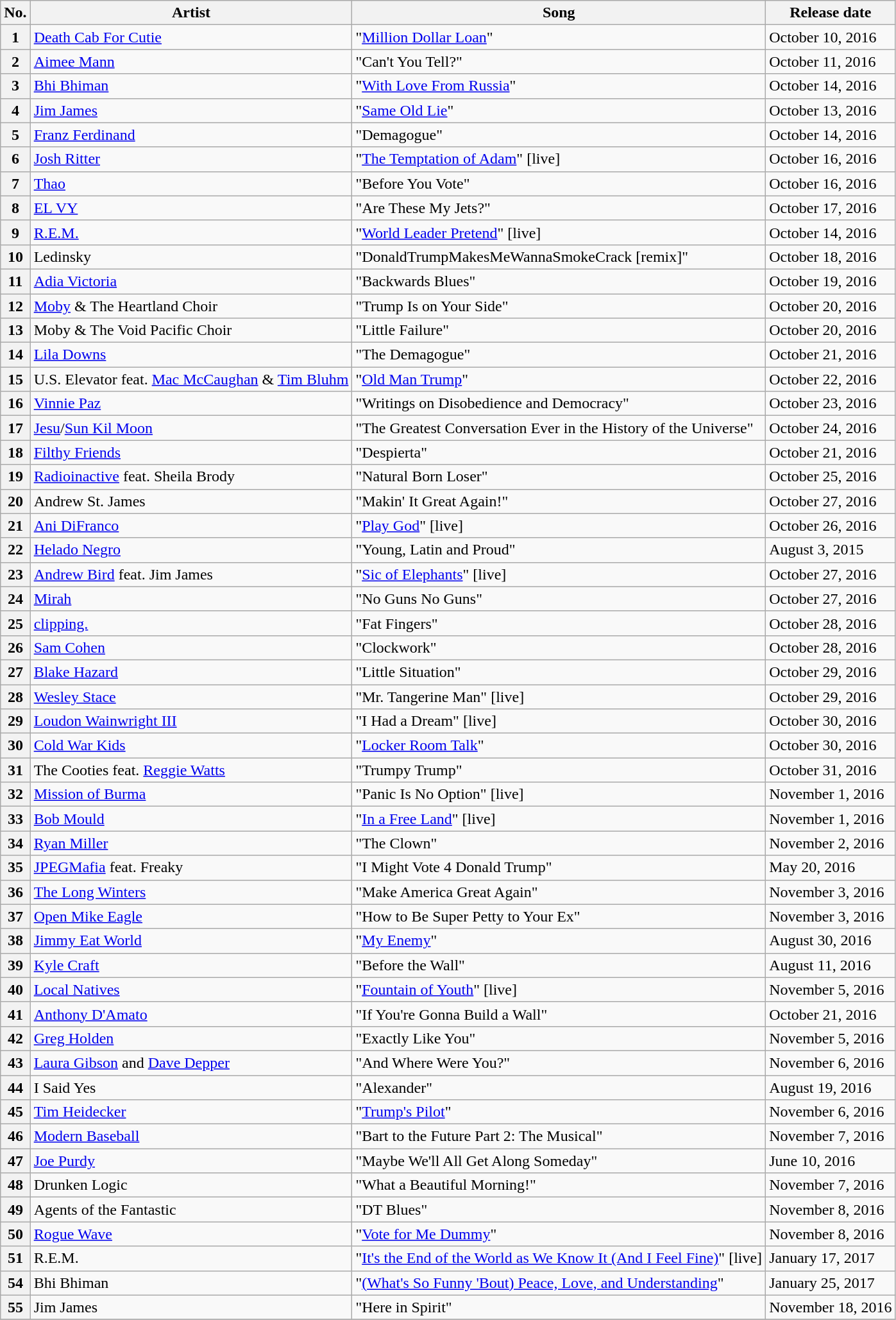<table class="wikitable plainrowheaders" style="text-align:left;">
<tr>
<th scope="col">No.</th>
<th scope="col">Artist</th>
<th scope="col">Song</th>
<th scope="col">Release date</th>
</tr>
<tr>
<th scope="row">1</th>
<td><a href='#'>Death Cab For Cutie</a></td>
<td>"<a href='#'>Million Dollar Loan</a>"</td>
<td>October 10, 2016</td>
</tr>
<tr>
<th scope="row">2</th>
<td><a href='#'>Aimee Mann</a></td>
<td>"Can't You Tell?"</td>
<td>October 11, 2016</td>
</tr>
<tr>
<th scope="row">3</th>
<td><a href='#'>Bhi Bhiman</a></td>
<td>"<a href='#'>With Love From Russia</a>"</td>
<td>October 14, 2016</td>
</tr>
<tr>
<th scope="row">4</th>
<td><a href='#'>Jim James</a></td>
<td>"<a href='#'>Same Old Lie</a>"</td>
<td>October 13, 2016</td>
</tr>
<tr>
<th scope="row">5</th>
<td><a href='#'>Franz Ferdinand</a></td>
<td>"Demagogue"</td>
<td>October 14, 2016</td>
</tr>
<tr>
<th scope="row">6</th>
<td><a href='#'>Josh Ritter</a></td>
<td>"<a href='#'>The Temptation of Adam</a>" [live]</td>
<td>October 16, 2016</td>
</tr>
<tr>
<th scope="row">7</th>
<td><a href='#'>Thao</a></td>
<td>"Before You Vote"</td>
<td>October 16, 2016</td>
</tr>
<tr>
<th scope="row">8</th>
<td><a href='#'>EL VY</a></td>
<td>"Are These My Jets?"</td>
<td>October 17, 2016</td>
</tr>
<tr>
<th scope="row">9</th>
<td><a href='#'>R.E.M.</a></td>
<td>"<a href='#'>World Leader Pretend</a>" [live]</td>
<td>October 14, 2016</td>
</tr>
<tr>
<th scope="row">10</th>
<td>Ledinsky</td>
<td>"DonaldTrumpMakesMeWannaSmokeCrack [remix]"</td>
<td>October 18, 2016</td>
</tr>
<tr>
<th scope="row">11</th>
<td><a href='#'>Adia Victoria</a></td>
<td>"Backwards Blues"</td>
<td>October 19, 2016</td>
</tr>
<tr>
<th scope="row">12</th>
<td><a href='#'>Moby</a> & The Heartland Choir</td>
<td>"Trump Is on Your Side"</td>
<td>October 20, 2016</td>
</tr>
<tr>
<th scope="row">13</th>
<td>Moby & The Void Pacific Choir</td>
<td>"Little Failure"</td>
<td>October 20, 2016</td>
</tr>
<tr>
<th scope="row">14</th>
<td><a href='#'>Lila Downs</a></td>
<td>"The Demagogue"</td>
<td>October 21, 2016</td>
</tr>
<tr>
<th scope="row">15</th>
<td>U.S. Elevator feat. <a href='#'>Mac McCaughan</a> & <a href='#'>Tim Bluhm</a></td>
<td>"<a href='#'>Old Man Trump</a>"</td>
<td>October 22, 2016</td>
</tr>
<tr>
<th scope="row">16</th>
<td><a href='#'>Vinnie Paz</a></td>
<td>"Writings on Disobedience and Democracy"</td>
<td>October 23, 2016</td>
</tr>
<tr>
<th scope="row">17</th>
<td><a href='#'>Jesu</a>/<a href='#'>Sun Kil Moon</a></td>
<td>"The Greatest Conversation Ever in the History of the Universe"</td>
<td>October 24, 2016</td>
</tr>
<tr>
<th scope="row">18</th>
<td><a href='#'>Filthy Friends</a></td>
<td>"Despierta"</td>
<td>October 21, 2016</td>
</tr>
<tr>
<th scope="row">19</th>
<td><a href='#'>Radioinactive</a> feat. Sheila Brody</td>
<td>"Natural Born Loser"</td>
<td>October 25, 2016</td>
</tr>
<tr>
<th scope="row">20</th>
<td>Andrew St. James</td>
<td>"Makin' It Great Again!"</td>
<td>October 27, 2016</td>
</tr>
<tr>
<th scope="row">21</th>
<td><a href='#'>Ani DiFranco</a></td>
<td>"<a href='#'>Play God</a>" [live]</td>
<td>October 26, 2016</td>
</tr>
<tr>
<th scope="row">22</th>
<td><a href='#'>Helado Negro</a></td>
<td>"Young, Latin and Proud"</td>
<td>August 3, 2015</td>
</tr>
<tr>
<th scope="row">23</th>
<td><a href='#'>Andrew Bird</a> feat. Jim James</td>
<td>"<a href='#'>Sic of Elephants</a>" [live]</td>
<td>October 27, 2016</td>
</tr>
<tr>
<th scope="row">24</th>
<td><a href='#'>Mirah</a></td>
<td>"No Guns No Guns"</td>
<td>October 27, 2016</td>
</tr>
<tr>
<th scope="row">25</th>
<td><a href='#'>clipping.</a></td>
<td>"Fat Fingers"</td>
<td>October 28, 2016</td>
</tr>
<tr>
<th scope="row">26</th>
<td><a href='#'>Sam Cohen</a></td>
<td>"Clockwork"</td>
<td>October 28, 2016</td>
</tr>
<tr>
<th scope="row">27</th>
<td><a href='#'>Blake Hazard</a></td>
<td>"Little Situation"</td>
<td>October 29, 2016</td>
</tr>
<tr>
<th scope="row">28</th>
<td><a href='#'>Wesley Stace</a></td>
<td>"Mr. Tangerine Man" [live]</td>
<td>October 29, 2016</td>
</tr>
<tr>
<th scope="row">29</th>
<td><a href='#'>Loudon Wainwright III</a></td>
<td>"I Had a Dream" [live]</td>
<td>October 30, 2016</td>
</tr>
<tr>
<th scope="row">30</th>
<td><a href='#'>Cold War Kids</a></td>
<td>"<a href='#'>Locker Room Talk</a>"</td>
<td>October 30, 2016</td>
</tr>
<tr>
<th scope="row">31</th>
<td>The Cooties feat. <a href='#'>Reggie Watts</a></td>
<td>"Trumpy Trump"</td>
<td>October 31, 2016</td>
</tr>
<tr>
<th scope="row">32</th>
<td><a href='#'>Mission of Burma</a></td>
<td>"Panic Is No Option" [live]</td>
<td>November 1, 2016</td>
</tr>
<tr>
<th scope="row">33</th>
<td><a href='#'>Bob Mould</a></td>
<td>"<a href='#'>In a Free Land</a>" [live]</td>
<td>November 1, 2016</td>
</tr>
<tr>
<th scope="row">34</th>
<td><a href='#'>Ryan Miller</a></td>
<td>"The Clown"</td>
<td>November 2, 2016</td>
</tr>
<tr>
<th scope="row">35</th>
<td><a href='#'>JPEGMafia</a> feat. Freaky</td>
<td>"I Might Vote 4 Donald Trump"</td>
<td>May 20, 2016</td>
</tr>
<tr>
<th scope="row">36</th>
<td><a href='#'>The Long Winters</a></td>
<td>"Make America Great Again"</td>
<td>November 3, 2016</td>
</tr>
<tr>
<th scope="row">37</th>
<td><a href='#'>Open Mike Eagle</a></td>
<td>"How to Be Super Petty to Your Ex"</td>
<td>November 3, 2016</td>
</tr>
<tr>
<th scope="row">38</th>
<td><a href='#'>Jimmy Eat World</a></td>
<td>"<a href='#'>My Enemy</a>"</td>
<td>August 30, 2016</td>
</tr>
<tr>
<th scope="row">39</th>
<td><a href='#'>Kyle Craft</a></td>
<td>"Before the Wall"</td>
<td>August 11, 2016</td>
</tr>
<tr>
<th scope="row">40</th>
<td><a href='#'>Local Natives</a></td>
<td>"<a href='#'>Fountain of Youth</a>" [live]</td>
<td>November 5, 2016</td>
</tr>
<tr>
<th scope="row">41</th>
<td><a href='#'>Anthony D'Amato</a></td>
<td>"If You're Gonna Build a Wall"</td>
<td>October 21, 2016</td>
</tr>
<tr>
<th scope="row">42</th>
<td><a href='#'>Greg Holden</a></td>
<td>"Exactly Like You"</td>
<td>November 5, 2016</td>
</tr>
<tr>
<th scope="row">43</th>
<td><a href='#'>Laura Gibson</a> and <a href='#'>Dave Depper</a></td>
<td>"And Where Were You?"</td>
<td>November 6, 2016</td>
</tr>
<tr>
<th scope="row">44</th>
<td>I Said Yes</td>
<td>"Alexander"</td>
<td>August 19, 2016</td>
</tr>
<tr>
<th scope="row">45</th>
<td><a href='#'>Tim Heidecker</a></td>
<td>"<a href='#'>Trump's Pilot</a>"</td>
<td>November 6, 2016</td>
</tr>
<tr>
<th scope="row">46</th>
<td><a href='#'>Modern Baseball</a></td>
<td>"Bart to the Future Part 2: The Musical"</td>
<td>November 7, 2016</td>
</tr>
<tr>
<th scope="row">47</th>
<td><a href='#'>Joe Purdy</a></td>
<td>"Maybe We'll All Get Along Someday"</td>
<td>June 10, 2016</td>
</tr>
<tr>
<th scope="row">48</th>
<td>Drunken Logic</td>
<td>"What a Beautiful Morning!"</td>
<td>November 7, 2016</td>
</tr>
<tr>
<th scope="row">49</th>
<td>Agents of the Fantastic</td>
<td>"DT Blues"</td>
<td>November 8, 2016</td>
</tr>
<tr>
<th scope="row">50</th>
<td><a href='#'>Rogue Wave</a></td>
<td>"<a href='#'>Vote for Me Dummy</a>"</td>
<td>November 8, 2016</td>
</tr>
<tr>
<th scope="row">51</th>
<td>R.E.M.</td>
<td>"<a href='#'>It's the End of the World as We Know It (And I Feel Fine)</a>" [live]</td>
<td>January 17, 2017</td>
</tr>
<tr>
<th scope="row">54</th>
<td>Bhi Bhiman</td>
<td>"<a href='#'>(What's So Funny 'Bout) Peace, Love, and Understanding</a>"</td>
<td>January 25, 2017</td>
</tr>
<tr>
<th scope="row">55</th>
<td>Jim James</td>
<td>"Here in Spirit"</td>
<td>November 18, 2016</td>
</tr>
<tr>
</tr>
</table>
